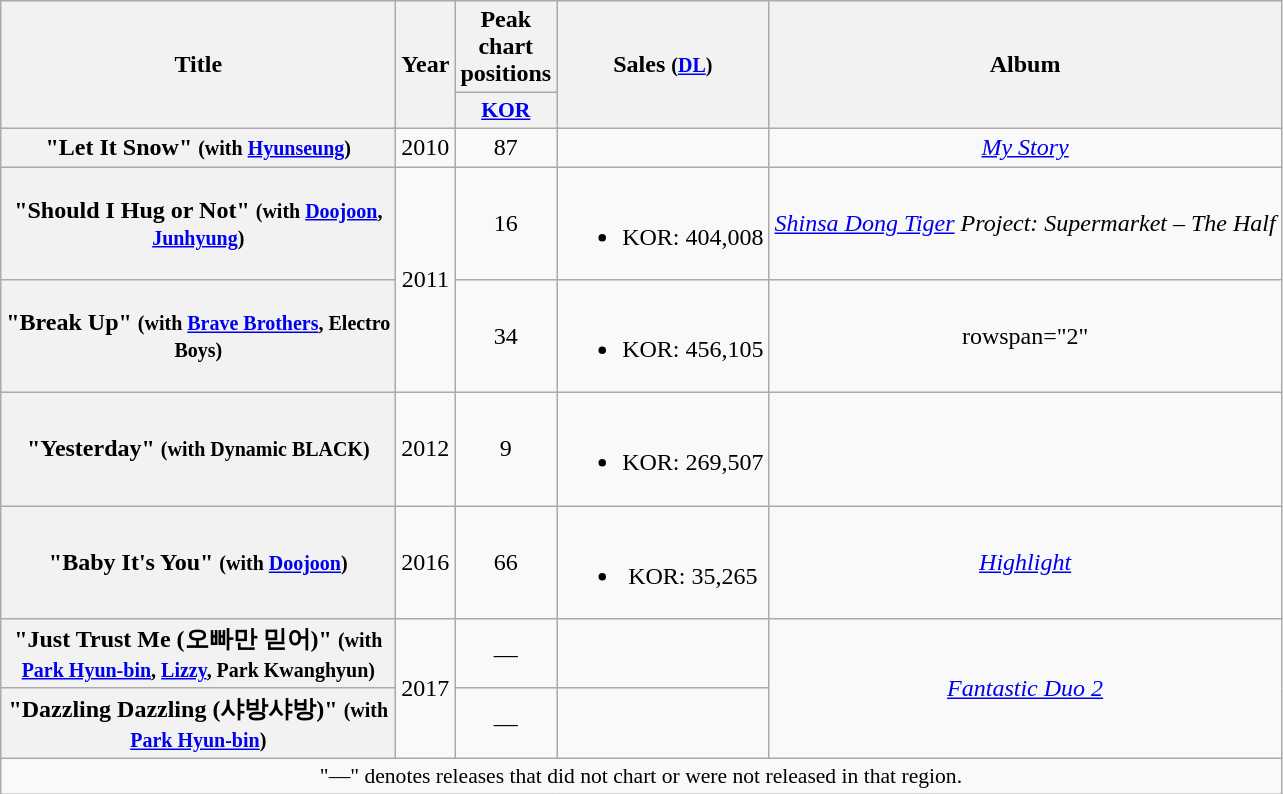<table class="wikitable plainrowheaders" style="text-align:center;">
<tr>
<th scope="col" rowspan="2" style="width:16em;">Title</th>
<th scope="col" rowspan="2">Year</th>
<th scope="col" colspan="1">Peak chart positions</th>
<th scope="col" rowspan="2">Sales <small>(<a href='#'>DL</a>)</small></th>
<th scope="col" rowspan="2">Album</th>
</tr>
<tr>
<th scope="col" style="width:3em;font-size:90%;"><a href='#'>KOR</a><br></th>
</tr>
<tr>
<th scope="row">"Let It Snow" <small>(with <a href='#'>Hyunseung</a>)</small></th>
<td>2010</td>
<td>87</td>
<td></td>
<td><a href='#'><em>My Story</em></a></td>
</tr>
<tr>
<th scope="row">"Should I Hug or Not" <small>(with <a href='#'>Doojoon</a>, <a href='#'>Junhyung</a>)</small></th>
<td rowspan="2">2011</td>
<td>16</td>
<td><br><ul><li>KOR: 404,008</li></ul></td>
<td><em><a href='#'>Shinsa Dong Tiger</a> Project: Supermarket – The Half</em></td>
</tr>
<tr>
<th scope="row">"Break Up" <small>(with <a href='#'>Brave Brothers</a>, Electro Boys)</small></th>
<td>34</td>
<td><br><ul><li>KOR: 456,105</li></ul></td>
<td>rowspan="2" </td>
</tr>
<tr>
<th scope="row">"Yesterday" <small>(with Dynamic BLACK)</small></th>
<td>2012</td>
<td>9</td>
<td><br><ul><li>KOR: 269,507</li></ul></td>
</tr>
<tr>
<th scope="row">"Baby It's You" <small>(with <a href='#'>Doojoon</a>)</small></th>
<td>2016</td>
<td>66</td>
<td><br><ul><li>KOR: 35,265</li></ul></td>
<td><em><a href='#'>Highlight</a></em></td>
</tr>
<tr>
<th scope="row">"Just Trust Me (오빠만 믿어)" <small>(with <a href='#'>Park Hyun-bin</a>, <a href='#'>Lizzy</a>, Park Kwanghyun)</small></th>
<td rowspan="2">2017</td>
<td>—</td>
<td></td>
<td rowspan="2"><em><a href='#'> Fantastic Duo 2</a></em></td>
</tr>
<tr>
<th scope="row">"Dazzling Dazzling (샤방샤방)" <small>(with <a href='#'>Park Hyun-bin</a>)</small></th>
<td>—</td>
<td></td>
</tr>
<tr>
<td colspan="5" style="font-size:90%">"—" denotes releases that did not chart or were not released in that region.</td>
</tr>
</table>
